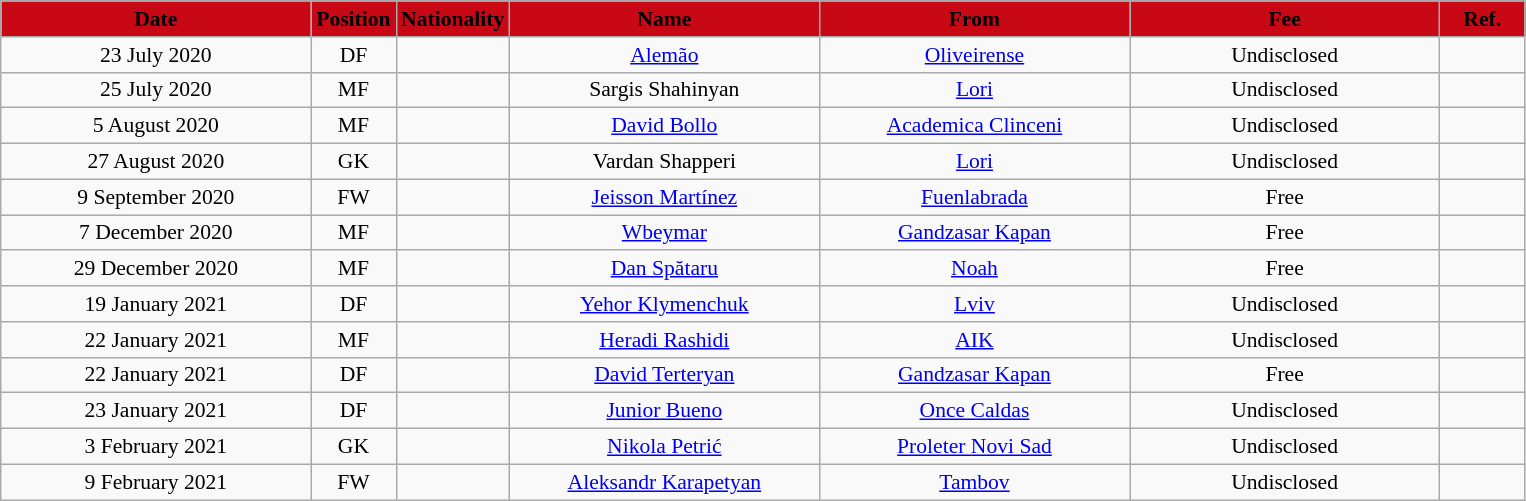<table class="wikitable"  style="text-align:center; font-size:90%; ">
<tr>
<th style="background:#C80815; color:black; width:200px;">Date</th>
<th style="background:#C80815; color:black; width:50px;">Position</th>
<th style="background:#C80815; color:black; width:50px;">Nationality</th>
<th style="background:#C80815; color:black; width:200px;">Name</th>
<th style="background:#C80815; color:black; width:200px;">From</th>
<th style="background:#C80815; color:black; width:200px;">Fee</th>
<th style="background:#C80815; color:black; width:50px;">Ref.</th>
</tr>
<tr>
<td>23 July 2020</td>
<td>DF</td>
<td></td>
<td><a href='#'>Alemão</a></td>
<td><a href='#'>Oliveirense</a></td>
<td>Undisclosed</td>
<td></td>
</tr>
<tr>
<td>25 July 2020</td>
<td>MF</td>
<td></td>
<td>Sargis Shahinyan</td>
<td><a href='#'>Lori</a></td>
<td>Undisclosed</td>
<td></td>
</tr>
<tr>
<td>5 August 2020</td>
<td>MF</td>
<td></td>
<td><a href='#'>David Bollo</a></td>
<td><a href='#'>Academica Clinceni</a></td>
<td>Undisclosed</td>
<td></td>
</tr>
<tr>
<td>27 August 2020</td>
<td>GK</td>
<td></td>
<td>Vardan Shapperi</td>
<td><a href='#'>Lori</a></td>
<td>Undisclosed</td>
<td></td>
</tr>
<tr>
<td>9 September 2020</td>
<td>FW</td>
<td></td>
<td><a href='#'>Jeisson Martínez</a></td>
<td><a href='#'>Fuenlabrada</a></td>
<td>Free</td>
<td></td>
</tr>
<tr>
<td>7 December 2020</td>
<td>MF</td>
<td></td>
<td><a href='#'>Wbeymar</a></td>
<td><a href='#'>Gandzasar Kapan</a></td>
<td>Free</td>
<td></td>
</tr>
<tr>
<td>29 December 2020</td>
<td>MF</td>
<td></td>
<td><a href='#'>Dan Spătaru</a></td>
<td><a href='#'>Noah</a></td>
<td>Free</td>
<td></td>
</tr>
<tr>
<td>19 January 2021</td>
<td>DF</td>
<td></td>
<td><a href='#'>Yehor Klymenchuk</a></td>
<td><a href='#'>Lviv</a></td>
<td>Undisclosed</td>
<td></td>
</tr>
<tr>
<td>22 January 2021</td>
<td>MF</td>
<td></td>
<td><a href='#'>Heradi Rashidi</a></td>
<td><a href='#'>AIK</a></td>
<td>Undisclosed</td>
<td></td>
</tr>
<tr>
<td>22 January 2021</td>
<td>DF</td>
<td></td>
<td><a href='#'>David Terteryan</a></td>
<td><a href='#'>Gandzasar Kapan</a></td>
<td>Free</td>
<td></td>
</tr>
<tr>
<td>23 January 2021</td>
<td>DF</td>
<td></td>
<td><a href='#'>Junior Bueno</a></td>
<td><a href='#'>Once Caldas</a></td>
<td>Undisclosed</td>
<td></td>
</tr>
<tr>
<td>3 February 2021</td>
<td>GK</td>
<td></td>
<td><a href='#'>Nikola Petrić</a></td>
<td><a href='#'>Proleter Novi Sad</a></td>
<td>Undisclosed</td>
<td></td>
</tr>
<tr>
<td>9 February 2021</td>
<td>FW</td>
<td></td>
<td><a href='#'>Aleksandr Karapetyan</a></td>
<td><a href='#'>Tambov</a></td>
<td>Undisclosed</td>
<td></td>
</tr>
</table>
